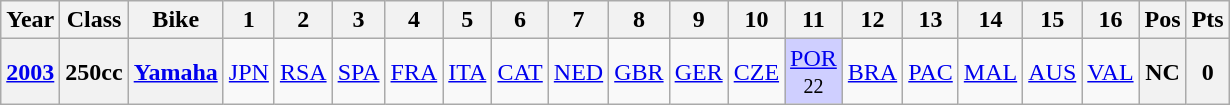<table class="wikitable" style="text-align:center">
<tr>
<th>Year</th>
<th>Class</th>
<th>Bike</th>
<th>1</th>
<th>2</th>
<th>3</th>
<th>4</th>
<th>5</th>
<th>6</th>
<th>7</th>
<th>8</th>
<th>9</th>
<th>10</th>
<th>11</th>
<th>12</th>
<th>13</th>
<th>14</th>
<th>15</th>
<th>16</th>
<th>Pos</th>
<th>Pts</th>
</tr>
<tr>
<th><a href='#'>2003</a></th>
<th>250cc</th>
<th><a href='#'>Yamaha</a></th>
<td><a href='#'>JPN</a></td>
<td><a href='#'>RSA</a></td>
<td><a href='#'>SPA</a></td>
<td><a href='#'>FRA</a></td>
<td><a href='#'>ITA</a></td>
<td><a href='#'>CAT</a></td>
<td><a href='#'>NED</a></td>
<td><a href='#'>GBR</a></td>
<td><a href='#'>GER</a></td>
<td><a href='#'>CZE</a></td>
<td style="background:#CFCFFF;"><a href='#'>POR</a><br><small>22</small></td>
<td><a href='#'>BRA</a></td>
<td><a href='#'>PAC</a></td>
<td><a href='#'>MAL</a></td>
<td><a href='#'>AUS</a></td>
<td><a href='#'>VAL</a></td>
<th>NC</th>
<th>0</th>
</tr>
</table>
